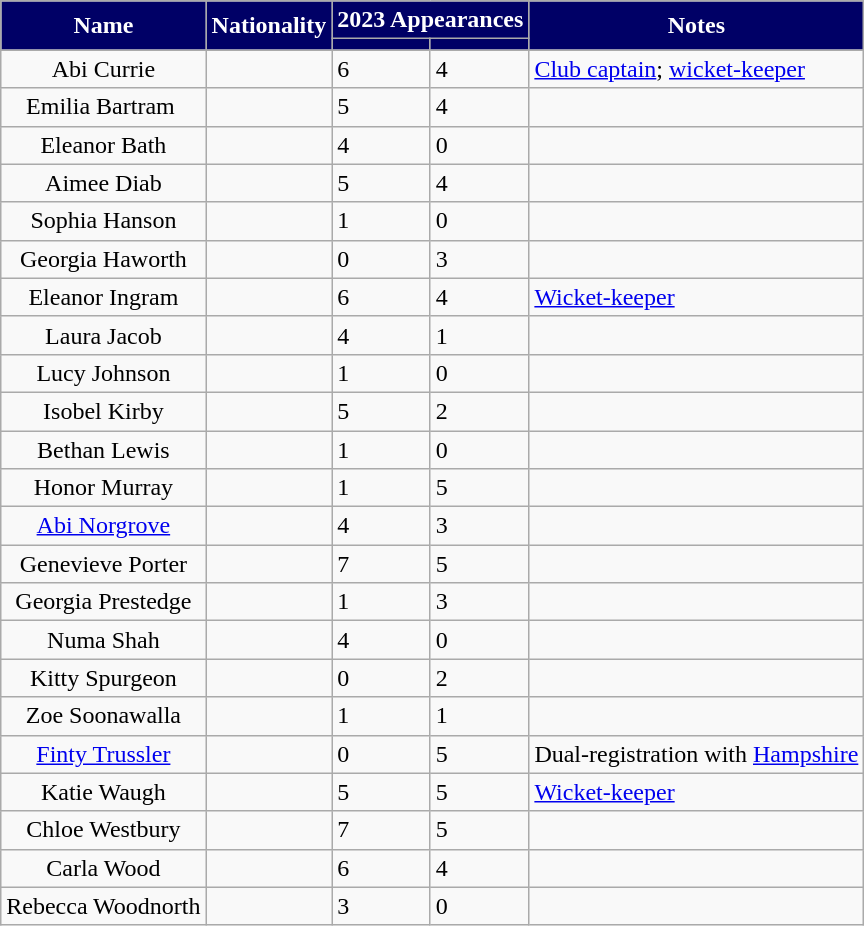<table class="wikitable sortable">
<tr>
<th style="background:#006; color:white" scope="col" rowspan="2">Name</th>
<th style="background:#006; color:white" scope="col" rowspan="2">Nationality</th>
<th style="background:#006; color:white" scope="col" colspan="2">2023 Appearances</th>
<th style="background:#006; color:white" scope="col" rowspan="2">Notes</th>
</tr>
<tr>
<th style="background:#006; color:white" scope="col" rowspan="1"></th>
<th style="background:#006; color:white" scope="col" rowspan="1"></th>
</tr>
<tr>
<td style="text-align:center">Abi Currie</td>
<td></td>
<td>6</td>
<td>4</td>
<td><a href='#'>Club captain</a>; <a href='#'>wicket-keeper</a></td>
</tr>
<tr>
<td style="text-align:center">Emilia Bartram </td>
<td></td>
<td>5</td>
<td>4</td>
<td></td>
</tr>
<tr>
<td style="text-align:center">Eleanor Bath</td>
<td></td>
<td>4</td>
<td>0</td>
<td></td>
</tr>
<tr>
<td style="text-align:center">Aimee Diab</td>
<td></td>
<td>5</td>
<td>4</td>
<td></td>
</tr>
<tr>
<td style="text-align:center">Sophia Hanson</td>
<td></td>
<td>1</td>
<td>0</td>
<td></td>
</tr>
<tr>
<td style="text-align:center">Georgia Haworth</td>
<td></td>
<td>0</td>
<td>3</td>
<td></td>
</tr>
<tr>
<td style="text-align:center">Eleanor Ingram</td>
<td></td>
<td>6</td>
<td>4</td>
<td><a href='#'>Wicket-keeper</a></td>
</tr>
<tr>
<td style="text-align:center">Laura Jacob</td>
<td></td>
<td>4</td>
<td>1</td>
<td></td>
</tr>
<tr>
<td style="text-align:center">Lucy Johnson</td>
<td></td>
<td>1</td>
<td>0</td>
<td></td>
</tr>
<tr>
<td style="text-align:center">Isobel Kirby</td>
<td></td>
<td>5</td>
<td>2</td>
<td></td>
</tr>
<tr>
<td style="text-align:center">Bethan Lewis</td>
<td></td>
<td>1</td>
<td>0</td>
<td></td>
</tr>
<tr>
<td style="text-align:center">Honor Murray</td>
<td></td>
<td>1</td>
<td>5</td>
<td></td>
</tr>
<tr>
<td style="text-align:center"><a href='#'>Abi Norgrove</a></td>
<td></td>
<td>4</td>
<td>3</td>
<td></td>
</tr>
<tr>
<td style="text-align:center">Genevieve Porter</td>
<td></td>
<td>7</td>
<td>5</td>
<td></td>
</tr>
<tr>
<td style="text-align:center">Georgia Prestedge</td>
<td></td>
<td>1</td>
<td>3</td>
<td></td>
</tr>
<tr>
<td style="text-align:center">Numa Shah</td>
<td></td>
<td>4</td>
<td>0</td>
<td></td>
</tr>
<tr>
<td style="text-align:center">Kitty Spurgeon</td>
<td></td>
<td>0</td>
<td>2</td>
<td></td>
</tr>
<tr>
<td style="text-align:center">Zoe Soonawalla</td>
<td></td>
<td>1</td>
<td>1</td>
<td></td>
</tr>
<tr>
<td style="text-align:center"><a href='#'>Finty Trussler</a></td>
<td></td>
<td>0</td>
<td>5</td>
<td>Dual-registration with <a href='#'>Hampshire</a></td>
</tr>
<tr>
<td style="text-align:center">Katie Waugh</td>
<td></td>
<td>5</td>
<td>5</td>
<td><a href='#'>Wicket-keeper</a></td>
</tr>
<tr>
<td style="text-align:center">Chloe Westbury</td>
<td></td>
<td>7</td>
<td>5</td>
<td></td>
</tr>
<tr>
<td style="text-align:center">Carla Wood</td>
<td></td>
<td>6</td>
<td>4</td>
<td></td>
</tr>
<tr>
<td style="text-align:center">Rebecca Woodnorth</td>
<td></td>
<td>3</td>
<td>0</td>
<td></td>
</tr>
</table>
